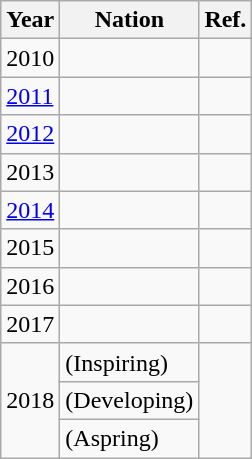<table class="wikitable">
<tr>
<th>Year</th>
<th>Nation</th>
<th>Ref.</th>
</tr>
<tr>
<td>2010</td>
<td></td>
<td></td>
</tr>
<tr>
<td><a href='#'>2011</a></td>
<td></td>
<td></td>
</tr>
<tr>
<td><a href='#'>2012</a></td>
<td></td>
<td></td>
</tr>
<tr>
<td>2013</td>
<td></td>
<td></td>
</tr>
<tr>
<td><a href='#'>2014</a></td>
<td></td>
<td></td>
</tr>
<tr>
<td>2015</td>
<td></td>
<td></td>
</tr>
<tr>
<td>2016</td>
<td></td>
<td></td>
</tr>
<tr>
<td>2017</td>
<td></td>
<td></td>
</tr>
<tr>
<td rowspan="3">2018</td>
<td> (Inspiring)</td>
<td rowspan="3"></td>
</tr>
<tr>
<td> (Developing)</td>
</tr>
<tr>
<td> (Aspring)</td>
</tr>
</table>
